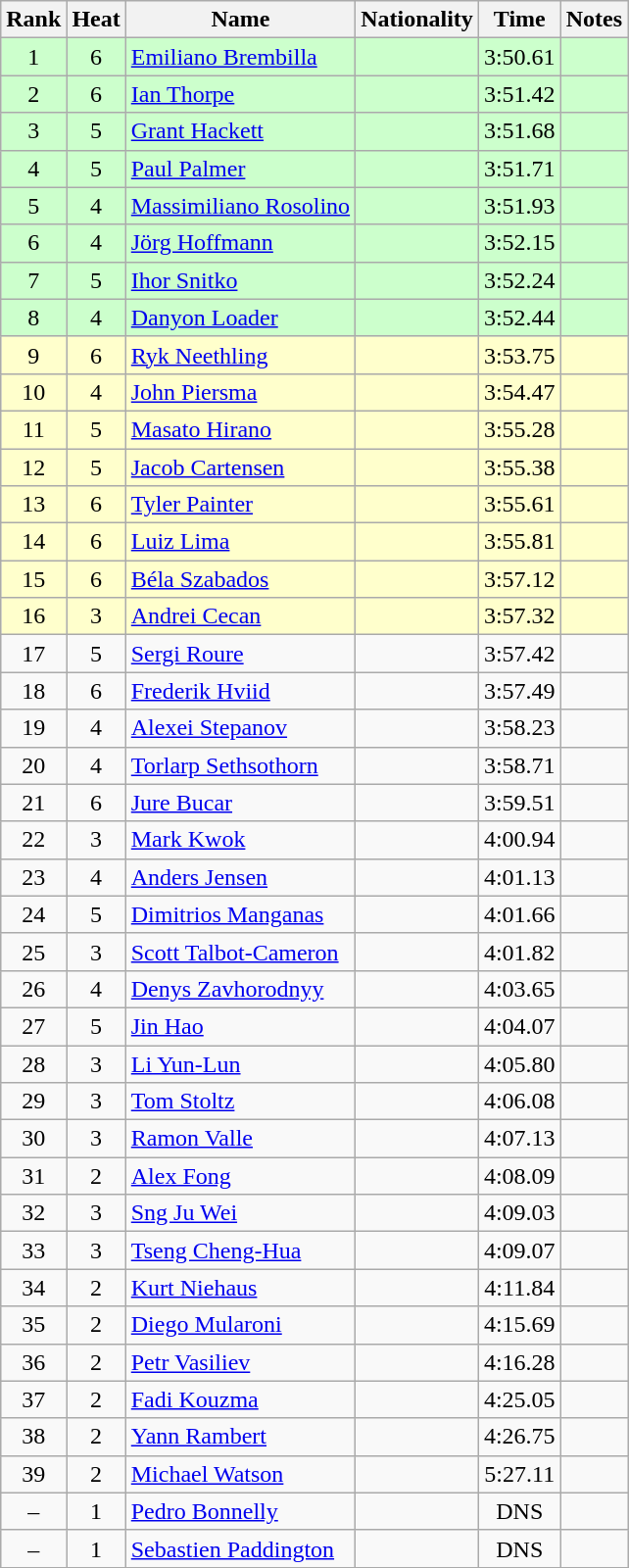<table class="wikitable sortable" style="text-align:center">
<tr>
<th>Rank</th>
<th>Heat</th>
<th>Name</th>
<th>Nationality</th>
<th>Time</th>
<th>Notes</th>
</tr>
<tr bgcolor=ccffcc>
<td>1</td>
<td>6</td>
<td align=left><a href='#'>Emiliano Brembilla</a></td>
<td align=left></td>
<td>3:50.61</td>
<td></td>
</tr>
<tr bgcolor=ccffcc>
<td>2</td>
<td>6</td>
<td align=left><a href='#'>Ian Thorpe</a></td>
<td align=left></td>
<td>3:51.42</td>
<td></td>
</tr>
<tr bgcolor=ccffcc>
<td>3</td>
<td>5</td>
<td align=left><a href='#'>Grant Hackett</a></td>
<td align=left></td>
<td>3:51.68</td>
<td></td>
</tr>
<tr bgcolor=ccffcc>
<td>4</td>
<td>5</td>
<td align=left><a href='#'>Paul Palmer</a></td>
<td align=left></td>
<td>3:51.71</td>
<td></td>
</tr>
<tr bgcolor=ccffcc>
<td>5</td>
<td>4</td>
<td align=left><a href='#'>Massimiliano Rosolino</a></td>
<td align=left></td>
<td>3:51.93</td>
<td></td>
</tr>
<tr bgcolor=ccffcc>
<td>6</td>
<td>4</td>
<td align=left><a href='#'>Jörg Hoffmann</a></td>
<td align=left></td>
<td>3:52.15</td>
<td></td>
</tr>
<tr bgcolor=ccffcc>
<td>7</td>
<td>5</td>
<td align=left><a href='#'>Ihor Snitko</a></td>
<td align=left></td>
<td>3:52.24</td>
<td></td>
</tr>
<tr bgcolor=ccffcc>
<td>8</td>
<td>4</td>
<td align=left><a href='#'>Danyon Loader</a></td>
<td align=left></td>
<td>3:52.44</td>
<td></td>
</tr>
<tr bgcolor=ffffcc>
<td>9</td>
<td>6</td>
<td align=left><a href='#'>Ryk Neethling</a></td>
<td align=left></td>
<td>3:53.75</td>
<td></td>
</tr>
<tr bgcolor=ffffcc>
<td>10</td>
<td>4</td>
<td align=left><a href='#'>John Piersma</a></td>
<td align=left></td>
<td>3:54.47</td>
<td></td>
</tr>
<tr bgcolor=ffffcc>
<td>11</td>
<td>5</td>
<td align=left><a href='#'>Masato Hirano</a></td>
<td align=left></td>
<td>3:55.28</td>
<td></td>
</tr>
<tr bgcolor=ffffcc>
<td>12</td>
<td>5</td>
<td align=left><a href='#'>Jacob Cartensen</a></td>
<td align=left></td>
<td>3:55.38</td>
<td></td>
</tr>
<tr bgcolor=ffffcc>
<td>13</td>
<td>6</td>
<td align=left><a href='#'>Tyler Painter</a></td>
<td align=left></td>
<td>3:55.61</td>
<td></td>
</tr>
<tr bgcolor=ffffcc>
<td>14</td>
<td>6</td>
<td align=left><a href='#'>Luiz Lima</a></td>
<td align=left></td>
<td>3:55.81</td>
<td></td>
</tr>
<tr bgcolor=ffffcc>
<td>15</td>
<td>6</td>
<td align=left><a href='#'>Béla Szabados</a></td>
<td align=left></td>
<td>3:57.12</td>
<td></td>
</tr>
<tr bgcolor=ffffcc>
<td>16</td>
<td>3</td>
<td align=left><a href='#'>Andrei Cecan</a></td>
<td align=left></td>
<td>3:57.32</td>
<td></td>
</tr>
<tr>
<td>17</td>
<td>5</td>
<td align=left><a href='#'>Sergi Roure</a></td>
<td align=left></td>
<td>3:57.42</td>
<td></td>
</tr>
<tr>
<td>18</td>
<td>6</td>
<td align=left><a href='#'>Frederik Hviid</a></td>
<td align=left></td>
<td>3:57.49</td>
<td></td>
</tr>
<tr>
<td>19</td>
<td>4</td>
<td align=left><a href='#'>Alexei Stepanov</a></td>
<td align=left></td>
<td>3:58.23</td>
<td></td>
</tr>
<tr>
<td>20</td>
<td>4</td>
<td align=left><a href='#'>Torlarp Sethsothorn</a></td>
<td align=left></td>
<td>3:58.71</td>
<td></td>
</tr>
<tr>
<td>21</td>
<td>6</td>
<td align=left><a href='#'>Jure Bucar</a></td>
<td align=left></td>
<td>3:59.51</td>
<td></td>
</tr>
<tr>
<td>22</td>
<td>3</td>
<td align=left><a href='#'>Mark Kwok</a></td>
<td align=left></td>
<td>4:00.94</td>
<td></td>
</tr>
<tr>
<td>23</td>
<td>4</td>
<td align=left><a href='#'>Anders Jensen</a></td>
<td align=left></td>
<td>4:01.13</td>
<td></td>
</tr>
<tr>
<td>24</td>
<td>5</td>
<td align=left><a href='#'>Dimitrios Manganas</a></td>
<td align=left></td>
<td>4:01.66</td>
<td></td>
</tr>
<tr>
<td>25</td>
<td>3</td>
<td align=left><a href='#'>Scott Talbot-Cameron</a></td>
<td align=left></td>
<td>4:01.82</td>
<td></td>
</tr>
<tr>
<td>26</td>
<td>4</td>
<td align=left><a href='#'>Denys Zavhorodnyy</a></td>
<td align=left></td>
<td>4:03.65</td>
<td></td>
</tr>
<tr>
<td>27</td>
<td>5</td>
<td align=left><a href='#'>Jin Hao</a></td>
<td align=left></td>
<td>4:04.07</td>
<td></td>
</tr>
<tr>
<td>28</td>
<td>3</td>
<td align=left><a href='#'>Li Yun-Lun</a></td>
<td align=left></td>
<td>4:05.80</td>
<td></td>
</tr>
<tr>
<td>29</td>
<td>3</td>
<td align=left><a href='#'>Tom Stoltz</a></td>
<td align=left></td>
<td>4:06.08</td>
<td></td>
</tr>
<tr>
<td>30</td>
<td>3</td>
<td align=left><a href='#'>Ramon Valle</a></td>
<td align=left></td>
<td>4:07.13</td>
<td></td>
</tr>
<tr>
<td>31</td>
<td>2</td>
<td align=left><a href='#'>Alex Fong</a></td>
<td align=left></td>
<td>4:08.09</td>
<td></td>
</tr>
<tr>
<td>32</td>
<td>3</td>
<td align=left><a href='#'>Sng Ju Wei</a></td>
<td align=left></td>
<td>4:09.03</td>
<td></td>
</tr>
<tr>
<td>33</td>
<td>3</td>
<td align=left><a href='#'>Tseng Cheng-Hua</a></td>
<td align=left></td>
<td>4:09.07</td>
<td></td>
</tr>
<tr>
<td>34</td>
<td>2</td>
<td align=left><a href='#'>Kurt Niehaus</a></td>
<td align=left></td>
<td>4:11.84</td>
<td></td>
</tr>
<tr>
<td>35</td>
<td>2</td>
<td align=left><a href='#'>Diego Mularoni</a></td>
<td align=left></td>
<td>4:15.69</td>
<td></td>
</tr>
<tr>
<td>36</td>
<td>2</td>
<td align=left><a href='#'>Petr Vasiliev</a></td>
<td align=left></td>
<td>4:16.28</td>
<td></td>
</tr>
<tr>
<td>37</td>
<td>2</td>
<td align=left><a href='#'>Fadi Kouzma</a></td>
<td align=left></td>
<td>4:25.05</td>
<td></td>
</tr>
<tr>
<td>38</td>
<td>2</td>
<td align=left><a href='#'>Yann Rambert</a></td>
<td align=left></td>
<td>4:26.75</td>
<td></td>
</tr>
<tr>
<td>39</td>
<td>2</td>
<td align=left><a href='#'>Michael Watson</a></td>
<td align=left></td>
<td>5:27.11</td>
<td></td>
</tr>
<tr>
<td>–</td>
<td>1</td>
<td align=left><a href='#'>Pedro Bonnelly</a></td>
<td align=left></td>
<td>DNS</td>
<td></td>
</tr>
<tr>
<td>–</td>
<td>1</td>
<td align=left><a href='#'>Sebastien Paddington</a></td>
<td align=left></td>
<td>DNS</td>
<td></td>
</tr>
</table>
